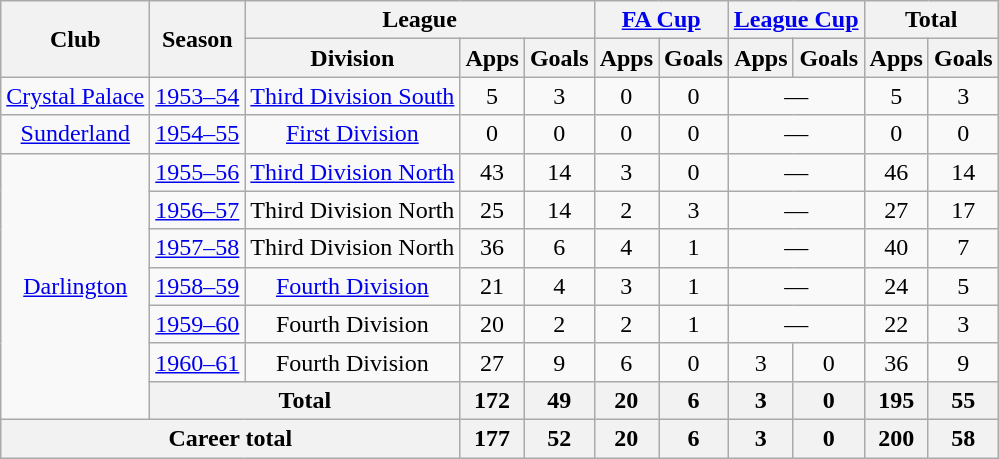<table class=wikitable style="text-align:center">
<tr>
<th rowspan="2">Club</th>
<th rowspan="2">Season</th>
<th colspan="3">League</th>
<th colspan="2"><a href='#'>FA Cup</a></th>
<th colspan="2"><a href='#'>League Cup</a></th>
<th colspan="2">Total</th>
</tr>
<tr>
<th>Division</th>
<th>Apps</th>
<th>Goals</th>
<th>Apps</th>
<th>Goals</th>
<th>Apps</th>
<th>Goals</th>
<th>Apps</th>
<th>Goals</th>
</tr>
<tr>
<td><a href='#'>Crystal Palace</a></td>
<td><a href='#'>1953–54</a></td>
<td><a href='#'>Third Division South</a></td>
<td>5</td>
<td>3</td>
<td>0</td>
<td>0</td>
<td colspan="2">—</td>
<td>5</td>
<td>3</td>
</tr>
<tr>
<td><a href='#'>Sunderland</a></td>
<td><a href='#'>1954–55</a></td>
<td><a href='#'>First Division</a></td>
<td>0</td>
<td>0</td>
<td>0</td>
<td>0</td>
<td colspan="2">—</td>
<td>0</td>
<td>0</td>
</tr>
<tr>
<td rowspan="7"><a href='#'>Darlington</a></td>
<td><a href='#'>1955–56</a></td>
<td><a href='#'>Third Division North</a></td>
<td>43</td>
<td>14</td>
<td>3</td>
<td>0</td>
<td colspan="2">—</td>
<td>46</td>
<td>14</td>
</tr>
<tr>
<td><a href='#'>1956–57</a></td>
<td>Third Division North</td>
<td>25</td>
<td>14</td>
<td>2</td>
<td>3</td>
<td colspan="2">—</td>
<td>27</td>
<td>17</td>
</tr>
<tr>
<td><a href='#'>1957–58</a></td>
<td>Third Division North</td>
<td>36</td>
<td>6</td>
<td>4</td>
<td>1</td>
<td colspan="2">—</td>
<td>40</td>
<td>7</td>
</tr>
<tr>
<td><a href='#'>1958–59</a></td>
<td><a href='#'>Fourth Division</a></td>
<td>21</td>
<td>4</td>
<td>3</td>
<td>1</td>
<td colspan="2">—</td>
<td>24</td>
<td>5</td>
</tr>
<tr>
<td><a href='#'>1959–60</a></td>
<td>Fourth Division</td>
<td>20</td>
<td>2</td>
<td>2</td>
<td>1</td>
<td colspan="2">—</td>
<td>22</td>
<td>3</td>
</tr>
<tr>
<td><a href='#'>1960–61</a></td>
<td>Fourth Division</td>
<td>27</td>
<td>9</td>
<td>6</td>
<td>0</td>
<td>3</td>
<td>0</td>
<td>36</td>
<td>9</td>
</tr>
<tr>
<th colspan="2">Total</th>
<th>172</th>
<th>49</th>
<th>20</th>
<th>6</th>
<th>3</th>
<th>0</th>
<th>195</th>
<th>55</th>
</tr>
<tr>
<th colspan="3">Career total</th>
<th>177</th>
<th>52</th>
<th>20</th>
<th>6</th>
<th>3</th>
<th>0</th>
<th>200</th>
<th>58</th>
</tr>
</table>
